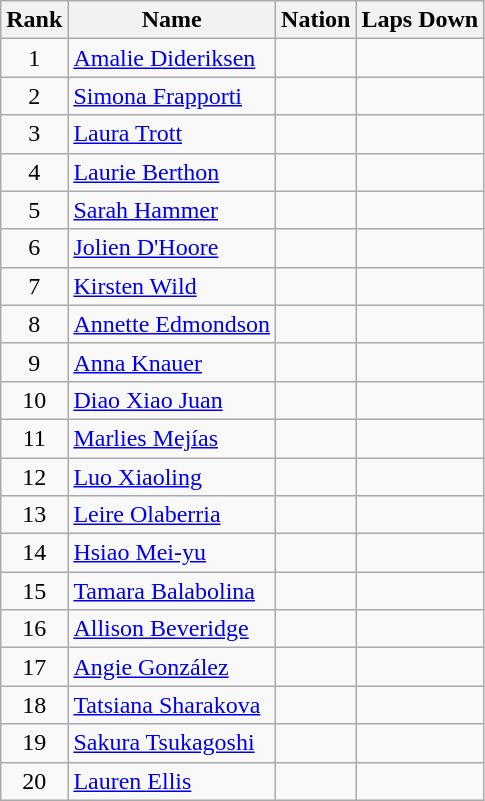<table class="wikitable sortable" style="text-align:center">
<tr>
<th>Rank</th>
<th>Name</th>
<th>Nation</th>
<th>Laps Down</th>
</tr>
<tr>
<td>1</td>
<td align=left><a href='#'>Amalie Dideriksen</a></td>
<td align=left></td>
<td></td>
</tr>
<tr>
<td>2</td>
<td align=left><a href='#'>Simona Frapporti</a></td>
<td align=left></td>
<td></td>
</tr>
<tr>
<td>3</td>
<td align=left><a href='#'>Laura Trott</a></td>
<td align=left></td>
<td></td>
</tr>
<tr>
<td>4</td>
<td align=left><a href='#'>Laurie Berthon</a></td>
<td align=left></td>
<td></td>
</tr>
<tr>
<td>5</td>
<td align=left><a href='#'>Sarah Hammer</a></td>
<td align=left></td>
<td></td>
</tr>
<tr>
<td>6</td>
<td align=left><a href='#'>Jolien D'Hoore</a></td>
<td align=left></td>
<td></td>
</tr>
<tr>
<td>7</td>
<td align=left><a href='#'>Kirsten Wild</a></td>
<td align=left></td>
<td></td>
</tr>
<tr>
<td>8</td>
<td align=left><a href='#'>Annette Edmondson</a></td>
<td align=left></td>
<td></td>
</tr>
<tr>
<td>9</td>
<td align=left><a href='#'>Anna Knauer</a></td>
<td align=left></td>
<td></td>
</tr>
<tr>
<td>10</td>
<td align=left><a href='#'>Diao Xiao Juan</a></td>
<td align=left></td>
<td></td>
</tr>
<tr>
<td>11</td>
<td align=left><a href='#'>Marlies Mejías</a></td>
<td align=left></td>
<td></td>
</tr>
<tr>
<td>12</td>
<td align=left><a href='#'>Luo Xiaoling</a></td>
<td align=left></td>
<td></td>
</tr>
<tr>
<td>13</td>
<td align=left><a href='#'>Leire Olaberria</a></td>
<td align=left></td>
<td></td>
</tr>
<tr>
<td>14</td>
<td align=left><a href='#'>Hsiao Mei-yu</a></td>
<td align=left></td>
<td></td>
</tr>
<tr>
<td>15</td>
<td align=left><a href='#'>Tamara Balabolina</a></td>
<td align=left></td>
<td></td>
</tr>
<tr>
<td>16</td>
<td align=left><a href='#'>Allison Beveridge</a></td>
<td align=left></td>
<td></td>
</tr>
<tr>
<td>17</td>
<td align=left><a href='#'>Angie González</a></td>
<td align=left></td>
<td></td>
</tr>
<tr>
<td>18</td>
<td align=left><a href='#'>Tatsiana Sharakova</a></td>
<td align=left></td>
<td></td>
</tr>
<tr>
<td>19</td>
<td align=left><a href='#'>Sakura Tsukagoshi</a></td>
<td align=left></td>
<td></td>
</tr>
<tr>
<td>20</td>
<td align=left><a href='#'>Lauren Ellis</a></td>
<td align=left></td>
<td></td>
</tr>
</table>
